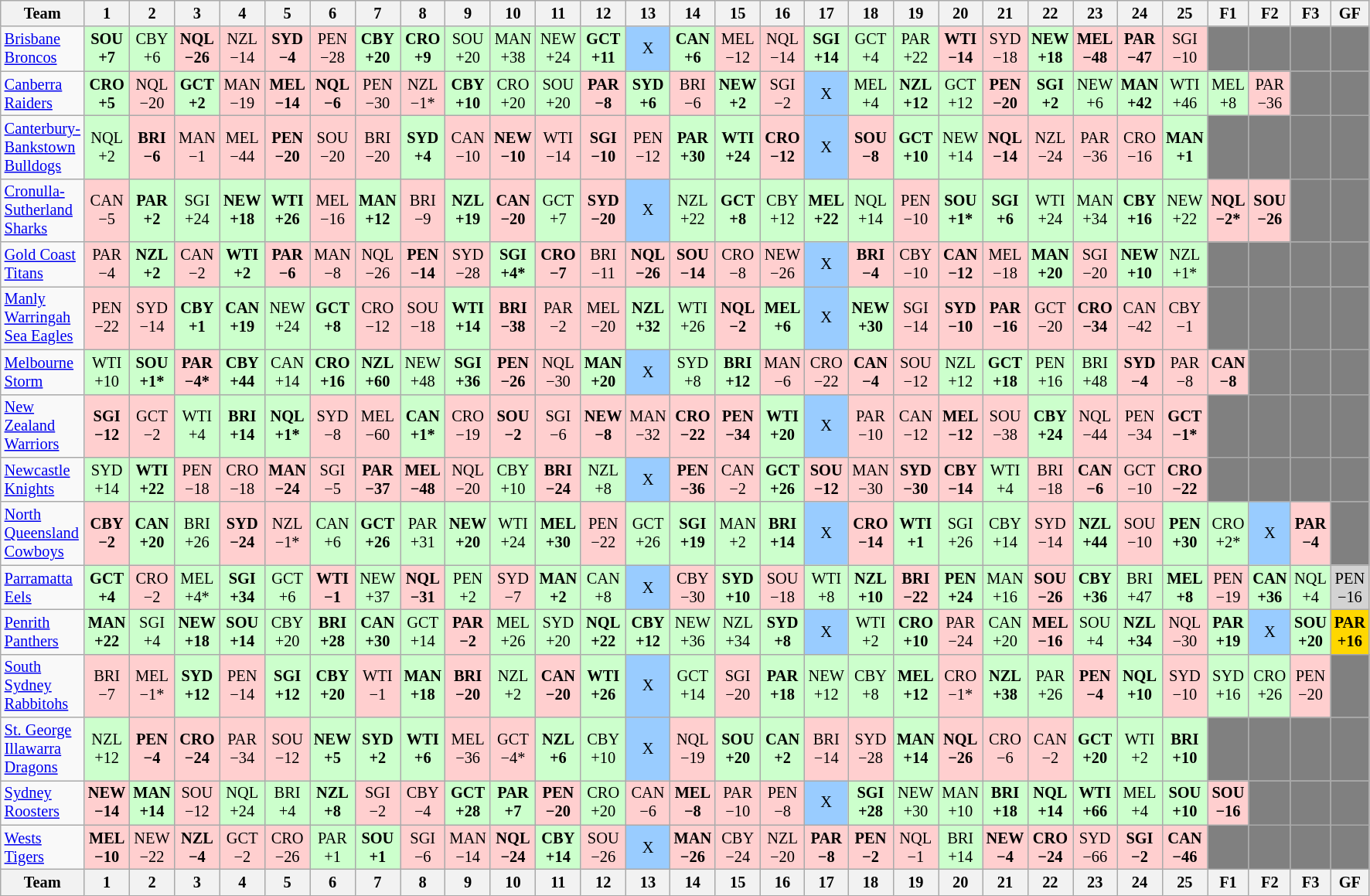<table class="wikitable sortable" style="font-size:85%; text-align:center; width:90%">
<tr valign="top">
<th valign="middle">Team</th>
<th>1</th>
<th>2</th>
<th>3</th>
<th>4</th>
<th>5</th>
<th>6</th>
<th>7</th>
<th>8</th>
<th>9</th>
<th>10</th>
<th>11</th>
<th>12</th>
<th>13</th>
<th>14</th>
<th>15</th>
<th>16</th>
<th>17</th>
<th>18</th>
<th>19</th>
<th>20</th>
<th>21</th>
<th>22</th>
<th>23</th>
<th>24</th>
<th>25</th>
<th>F1</th>
<th>F2</th>
<th>F3</th>
<th>GF</th>
</tr>
<tr>
<td align="left"><a href='#'>Brisbane Broncos</a></td>
<td style="background:#cfc;"><strong>SOU<br>+7</strong></td>
<td style="background:#cfc;">CBY<br>+6</td>
<td style="background:#FFCFCF;"><strong>NQL<br>−26</strong></td>
<td style="background:#FFCFCF;">NZL<br>−14</td>
<td style="background:#FFCFCF;"><strong>SYD<br>−4</strong></td>
<td style="background:#FFCFCF;">PEN<br>−28</td>
<td style="background:#cfc;"><strong>CBY<br>+20</strong></td>
<td style="background:#cfc;"><strong>CRO<br>+9</strong></td>
<td style="background:#cfc;">SOU<br>+20</td>
<td style="background:#cfc;">MAN<br>+38</td>
<td style="background:#cfc;">NEW<br>+24</td>
<td style="background:#cfc;"><strong>GCT<br>+11</strong></td>
<td style="background:#99ccff;">X</td>
<td style="background:#cfc;"><strong>CAN<br>+6</strong></td>
<td style="background:#FFCFCF;">MEL<br>−12</td>
<td style="background:#FFCFCF;">NQL<br>−14</td>
<td style="background:#cfc;"><strong>SGI<br>+14</strong></td>
<td style="background:#cfc;">GCT<br>+4</td>
<td style="background:#cfc;">PAR<br>+22</td>
<td style="background:#FFCFCF;"><strong>WTI<br>−14</strong></td>
<td style="background:#FFCFCF;">SYD<br>−18</td>
<td style="background:#cfc;"><strong>NEW<br>+18</strong></td>
<td style="background:#FFCFCF;"><strong>MEL<br>−48</strong></td>
<td style="background:#FFCFCF;"><strong>PAR<br>−47</strong></td>
<td style="background:#FFCFCF;">SGI<br>−10</td>
<td style="background:#808080;"></td>
<td style="background:#808080;"></td>
<td style="background:#808080;"></td>
<td style="background:#808080;"></td>
</tr>
<tr>
<td align="left"><a href='#'>Canberra Raiders</a></td>
<td style="background:#cfc;"><strong>CRO<br>+5</strong></td>
<td style="background:#FFCFCF;">NQL<br>−20</td>
<td style="background:#cfc;"><strong>GCT<br>+2</strong></td>
<td style="background:#FFCFCF;">MAN<br>−19</td>
<td style="background:#FFCFCF;"><strong>MEL<br>−14</strong></td>
<td style="background:#FFCFCF;"><strong>NQL<br>−6</strong></td>
<td style="background:#FFCFCF;">PEN<br>−30</td>
<td style="background:#FFCFCF;">NZL<br>−1*</td>
<td style="background:#cfc;"><strong>CBY<br>+10</strong></td>
<td style="background:#cfc;">CRO<br>+20</td>
<td style="background:#cfc;">SOU<br>+20</td>
<td style="background:#FFCFCF;"><strong>PAR<br>−8</strong></td>
<td style="background:#cfc;"><strong>SYD<br>+6</strong></td>
<td style="background:#FFCFCF;">BRI<br>−6</td>
<td style="background:#cfc;"><strong>NEW<br>+2</strong></td>
<td style="background:#FFCFCF;">SGI<br>−2</td>
<td style="background:#99ccff;">X</td>
<td style="background:#cfc;">MEL<br>+4</td>
<td style="background:#cfc;"><strong>NZL<br>+12</strong></td>
<td style="background:#cfc;">GCT<br>+12</td>
<td style="background:#FFCFCF;"><strong>PEN<br>−20</strong></td>
<td style="background:#cfc;"><strong>SGI<br>+2</strong></td>
<td style="background:#cfc;">NEW<br>+6</td>
<td style="background:#cfc;"><strong>MAN<br>+42</strong></td>
<td style="background:#cfc;">WTI<br>+46</td>
<td style="background:#cfc;">MEL<br>+8</td>
<td style="background:#FFCFCF;">PAR<br>−36</td>
<td style="background:#808080;"></td>
<td style="background:#808080;"></td>
</tr>
<tr>
<td align="left"><a href='#'>Canterbury-Bankstown Bulldogs</a></td>
<td style="background:#cfc;">NQL<br>+2</td>
<td style="background:#FFCFCF;"><strong>BRI<br>−6</strong></td>
<td style="background:#FFCFCF;">MAN<br>−1</td>
<td style="background:#FFCFCF;">MEL<br>−44</td>
<td style="background:#FFCFCF;"><strong>PEN<br>−20</strong></td>
<td style="background:#FFCFCF;">SOU<br>−20</td>
<td style="background:#FFCFCF;">BRI<br>−20</td>
<td style="background:#cfc;"><strong>SYD<br>+4</strong></td>
<td style="background:#FFCFCF;">CAN<br>−10</td>
<td style="background:#FFCFCF;"><strong>NEW<br>−10</strong></td>
<td style="background:#FFCFCF;">WTI<br>−14</td>
<td style="background:#FFCFCF;"><strong>SGI<br>−10</strong></td>
<td style="background:#FFCFCF;">PEN<br>−12</td>
<td style="background:#cfc;"><strong>PAR<br>+30</strong></td>
<td style="background:#cfc;"><strong>WTI<br>+24</strong></td>
<td style="background:#FFCFCF;"><strong>CRO<br>−12</strong></td>
<td style="background:#99ccff;">X</td>
<td style="background:#FFCFCF;"><strong>SOU<br>−8</strong></td>
<td style="background:#cfc;"><strong>GCT<br>+10</strong></td>
<td style="background:#cfc;">NEW<br>+14</td>
<td style="background:#FFCFCF;"><strong>NQL<br>−14</strong></td>
<td style="background:#FFCFCF;">NZL<br>−24</td>
<td style="background:#FFCFCF;">PAR<br>−36</td>
<td style="background:#FFCFCF;">CRO<br>−16</td>
<td style="background:#cfc;"><strong>MAN<br>+1</strong></td>
<td style="background:#808080;"></td>
<td style="background:#808080;"></td>
<td style="background:#808080;"></td>
<td style="background:#808080;"></td>
</tr>
<tr>
<td align="left"><a href='#'>Cronulla-Sutherland Sharks</a></td>
<td style="background:#FFCFCF;">CAN<br>−5</td>
<td style="background:#cfc;"><strong>PAR<br>+2</strong></td>
<td style="background:#cfc;">SGI<br>+24</td>
<td style="background:#cfc;"><strong>NEW<br>+18</strong></td>
<td style="background:#cfc;"><strong>WTI<br>+26</strong></td>
<td style="background:#FFCFCF;">MEL<br>−16</td>
<td style="background:#cfc;"><strong>MAN<br>+12</strong></td>
<td style="background:#FFCFCF;">BRI<br>−9</td>
<td style="background:#cfc;"><strong>NZL<br>+19</strong></td>
<td style="background:#FFCFCF;"><strong>CAN<br>−20</strong></td>
<td style="background:#cfc;">GCT<br>+7</td>
<td style="background:#FFCFCF;"><strong>SYD<br>−20</strong></td>
<td style="background:#99ccff;">X</td>
<td style="background:#cfc;">NZL<br>+22</td>
<td style="background:#cfc;"><strong>GCT<br>+8</strong></td>
<td style="background:#cfc;">CBY<br>+12</td>
<td style="background:#cfc;"><strong>MEL<br>+22</strong></td>
<td style="background:#cfc;">NQL<br>+14</td>
<td style="background:#FFCFCF;">PEN<br>−10</td>
<td style="background:#cfc;"><strong>SOU<br>+1*</strong></td>
<td style="background:#cfc;"><strong>SGI<br>+6</strong></td>
<td style="background:#cfc;">WTI<br>+24</td>
<td style="background:#cfc;">MAN<br>+34</td>
<td style="background:#cfc;"><strong>CBY<br>+16</strong></td>
<td style="background:#cfc;">NEW<br>+22</td>
<td style="background:#FFCFCF;"><strong>NQL<br>−2*</strong></td>
<td style="background:#FFCFCF;"><strong>SOU<br>−26</strong></td>
<td style="background:#808080;"></td>
<td style="background:#808080;"></td>
</tr>
<tr>
<td align="left"><a href='#'>Gold Coast Titans</a></td>
<td style="background:#FFCFCF;">PAR<br>−4</td>
<td style="background:#cfc;"><strong>NZL<br>+2</strong></td>
<td style="background:#FFCFCF;">CAN<br>−2</td>
<td style="background:#cfc;"><strong>WTI<br>+2</strong></td>
<td style="background:#FFCFCF;"><strong>PAR<br>−6</strong></td>
<td style="background:#FFCFCF;">MAN<br>−8</td>
<td style="background:#FFCFCF;">NQL<br>−26</td>
<td style="background:#FFCFCF;"><strong>PEN<br>−14</strong></td>
<td style="background:#FFCFCF;">SYD<br>−28</td>
<td style="background:#cfc;"><strong>SGI<br>+4*</strong></td>
<td style="background:#FFCFCF;"><strong>CRO<br>−7</strong></td>
<td style="background:#FFCFCF;">BRI<br>−11</td>
<td style="background:#FFCFCF;"><strong>NQL<br>−26</strong></td>
<td style="background:#FFCFCF;"><strong>SOU<br>−14</strong></td>
<td style="background:#FFCFCF;">CRO<br>−8</td>
<td style="background:#FFCFCF;">NEW<br>−26</td>
<td style="background:#99ccff;">X</td>
<td style="background:#FFCFCF;"><strong>BRI<br>−4</strong></td>
<td style="background:#FFCFCF;">CBY<br>−10</td>
<td style="background:#FFCFCF;"><strong>CAN<br>−12</strong></td>
<td style="background:#FFCFCF;">MEL<br>−18</td>
<td style="background:#cfc;"><strong>MAN<br>+20</strong></td>
<td style="background:#FFCFCF;">SGI<br>−20</td>
<td style="background:#cfc;"><strong>NEW<br>+10</strong></td>
<td style="background:#cfc;">NZL<br>+1*</td>
<td style="background:#808080;"></td>
<td style="background:#808080;"></td>
<td style="background:#808080;"></td>
<td style="background:#808080;"></td>
</tr>
<tr>
<td align="left"><a href='#'>Manly Warringah Sea Eagles</a></td>
<td style="background:#FFCFCF;">PEN<br>−22</td>
<td style="background:#FFCFCF;">SYD<br>−14</td>
<td style="background:#cfc;"><strong>CBY<br>+1</strong></td>
<td style="background:#cfc;"><strong>CAN<br>+19</strong></td>
<td style="background:#cfc;">NEW<br>+24</td>
<td style="background:#cfc;"><strong>GCT<br>+8</strong></td>
<td style="background:#FFCFCF;">CRO<br>−12</td>
<td style="background:#FFCFCF;">SOU<br>−18</td>
<td style="background:#cfc;"><strong>WTI<br>+14</strong></td>
<td style="background:#FFCFCF;"><strong>BRI<br>−38</strong></td>
<td style="background:#FFCFCF;">PAR<br>−2</td>
<td style="background:#FFCFCF;">MEL<br>−20</td>
<td style="background:#cfc;"><strong>NZL<br>+32</strong></td>
<td style="background:#cfc;">WTI<br>+26</td>
<td style="background:#FFCFCF;"><strong>NQL<br>−2</strong></td>
<td style="background:#cfc;"><strong>MEL<br>+6</strong></td>
<td style="background:#99ccff;">X</td>
<td style="background:#cfc;"><strong>NEW<br>+30</strong></td>
<td style="background:#FFCFCF;">SGI<br>−14</td>
<td style="background:#FFCFCF;"><strong>SYD<br>−10</strong></td>
<td style="background:#FFCFCF;"><strong>PAR<br>−16</strong></td>
<td style="background:#FFCFCF;">GCT<br>−20</td>
<td style="background:#FFCFCF;"><strong>CRO<br>−34</strong></td>
<td style="background:#FFCFCF;">CAN<br>−42</td>
<td style="background:#FFCFCF;">CBY<br>−1</td>
<td style="background:#808080;"></td>
<td style="background:#808080;"></td>
<td style="background:#808080;"></td>
<td style="background:#808080;"></td>
</tr>
<tr>
<td align="left"><a href='#'>Melbourne Storm</a></td>
<td style="background:#cfc;">WTI<br>+10</td>
<td style="background:#cfc;"><strong>SOU<br>+1*</strong></td>
<td style="background:#FFCFCF;"><strong>PAR<br>−4*</strong></td>
<td style="background:#cfc;"><strong>CBY<br>+44</strong></td>
<td style="background:#cfc;">CAN<br>+14</td>
<td style="background:#cfc;"><strong>CRO<br>+16</strong></td>
<td style="background:#cfc;"><strong>NZL<br>+60</strong></td>
<td style="background:#cfc;">NEW<br>+48</td>
<td style="background:#cfc;"><strong>SGI<br>+36</strong></td>
<td style="background:#FFCFCF;"><strong>PEN<br>−26</strong></td>
<td style="background:#FFCFCF;">NQL<br>−30</td>
<td style="background:#cfc;"><strong>MAN<br>+20</strong></td>
<td style="background:#99ccff;">X</td>
<td style="background:#cfc;">SYD<br>+8</td>
<td style="background:#cfc;"><strong>BRI<br>+12</strong></td>
<td style="background:#FFCFCF;">MAN<br>−6</td>
<td style="background:#FFCFCF;">CRO<br>−22</td>
<td style="background:#FFCFCF;"><strong>CAN<br>−4</strong></td>
<td style="background:#FFCFCF;">SOU<br>−12</td>
<td style="background:#cfc;">NZL<br>+12</td>
<td style="background:#cfc;"><strong>GCT<br>+18</strong></td>
<td style="background:#cfc;">PEN<br>+16</td>
<td style="background:#cfc;">BRI<br>+48</td>
<td style="background:#FFCFCF;"><strong>SYD<br>−4</strong></td>
<td style="background:#FFCFCF;">PAR<br>−8</td>
<td style="background:#FFCFCF;"><strong>CAN<br>−8</strong></td>
<td style="background:#808080;"></td>
<td style="background:#808080;"></td>
<td style="background:#808080;"></td>
</tr>
<tr>
<td align="left"><a href='#'>New Zealand Warriors</a></td>
<td style="background:#FFCFCF;"><strong>SGI<br>−12</strong></td>
<td style="background:#FFCFCF;">GCT<br>−2</td>
<td style="background:#cfc;">WTI<br>+4</td>
<td style="background:#cfc;"><strong>BRI<br>+14</strong></td>
<td style="background:#cfc;"><strong>NQL<br>+1*</strong></td>
<td style="background:#FFCFCF;">SYD<br>−8</td>
<td style="background:#FFCFCF;">MEL<br>−60</td>
<td style="background:#cfc;"><strong>CAN<br>+1*</strong></td>
<td style="background:#FFCFCF;">CRO<br>−19</td>
<td style="background:#FFCFCF;"><strong>SOU<br>−2</strong></td>
<td style="background:#FFCFCF;">SGI<br>−6</td>
<td style="background:#FFCFCF;"><strong>NEW<br>−8</strong></td>
<td style="background:#FFCFCF;">MAN<br>−32</td>
<td style="background:#FFCFCF;"><strong>CRO<br>−22</strong></td>
<td style="background:#FFCFCF;"><strong>PEN<br>−34</strong></td>
<td style="background:#cfc;"><strong>WTI<br>+20</strong></td>
<td style="background:#99ccff;">X</td>
<td style="background:#FFCFCF;">PAR<br>−10</td>
<td style="background:#FFCFCF;">CAN<br>−12</td>
<td style="background:#FFCFCF;"><strong>MEL<br>−12</strong></td>
<td style="background:#FFCFCF;">SOU<br>−38</td>
<td style="background:#cfc;"><strong>CBY<br>+24</strong></td>
<td style="background:#FFCFCF;">NQL<br>−44</td>
<td style="background:#FFCFCF;">PEN<br>−34</td>
<td style="background:#FFCFCF;"><strong>GCT<br>−1*</strong></td>
<td style="background:#808080;"></td>
<td style="background:#808080;"></td>
<td style="background:#808080;"></td>
<td style="background:#808080;"></td>
</tr>
<tr>
<td align="left"><a href='#'>Newcastle Knights</a></td>
<td style="background:#cfc;">SYD<br>+14</td>
<td style="background:#cfc;"><strong>WTI<br>+22</strong></td>
<td style="background:#FFCFCF;">PEN<br>−18</td>
<td style="background:#FFCFCF;">CRO<br>−18</td>
<td style="background:#FFCFCF;"><strong>MAN<br>−24</strong></td>
<td style="background:#FFCFCF;">SGI<br>−5</td>
<td style="background:#FFCFCF;"><strong>PAR<br>−37</strong></td>
<td style="background:#FFCFCF;"><strong>MEL<br>−48</strong></td>
<td style="background:#FFCFCF;">NQL<br>−20</td>
<td style="background:#cfc;">CBY<br>+10</td>
<td style="background:#FFCFCF;"><strong>BRI<br>−24</strong></td>
<td style="background:#cfc;">NZL<br>+8</td>
<td style="background:#99ccff;">X</td>
<td style="background:#FFCFCF;"><strong>PEN<br>−36</strong></td>
<td style="background:#FFCFCF;">CAN<br>−2</td>
<td style="background:#cfc;"><strong>GCT<br>+26</strong></td>
<td style="background:#FFCFCF;"><strong>SOU<br>−12</strong></td>
<td style="background:#FFCFCF;">MAN<br>−30</td>
<td style="background:#FFCFCF;"><strong>SYD<br>−30</strong></td>
<td style="background:#FFCFCF;"><strong>CBY<br>−14</strong></td>
<td style="background:#cfc;">WTI<br>+4</td>
<td style="background:#FFCFCF;">BRI<br>−18</td>
<td style="background:#FFCFCF;"><strong>CAN<br>−6</strong></td>
<td style="background:#FFCFCF;">GCT<br>−10</td>
<td style="background:#FFCFCF;"><strong>CRO<br>−22</strong></td>
<td style="background:#808080;"></td>
<td style="background:#808080;"></td>
<td style="background:#808080;"></td>
<td style="background:#808080;"></td>
</tr>
<tr>
<td align="left"><a href='#'>North Queensland Cowboys</a></td>
<td style="background:#FFCFCF;"><strong>CBY<br>−2</strong></td>
<td style="background:#cfc;"><strong>CAN<br>+20</strong></td>
<td style="background:#cfc;">BRI<br>+26</td>
<td style="background:#FFCFCF;"><strong>SYD<br>−24</strong></td>
<td style="background:#FFCFCF;">NZL<br>−1*</td>
<td style="background:#cfc;">CAN<br>+6</td>
<td style="background:#cfc;"><strong>GCT<br>+26</strong></td>
<td style="background:#cfc;">PAR<br>+31</td>
<td style="background:#cfc;"><strong>NEW<br>+20</strong></td>
<td style="background:#cfc;">WTI<br>+24</td>
<td style="background:#cfc;"><strong>MEL<br>+30</strong></td>
<td style="background:#FFCFCF;">PEN<br>−22</td>
<td style="background:#cfc;">GCT<br>+26</td>
<td style="background:#cfc;"><strong>SGI<br>+19</strong></td>
<td style="background:#cfc;">MAN<br>+2</td>
<td style="background:#cfc;"><strong>BRI<br>+14</strong></td>
<td style="background:#99ccff;">X</td>
<td style="background:#FFCFCF;"><strong>CRO<br>−14</strong></td>
<td style="background:#cfc;"><strong>WTI<br>+1</strong></td>
<td style="background:#cfc;">SGI<br>+26</td>
<td style="background:#cfc;">CBY<br>+14</td>
<td style="background:#FFCFCF;">SYD<br>−14</td>
<td style="background:#cfc;"><strong>NZL<br>+44</strong></td>
<td style="background:#FFCFCF;">SOU<br>−10</td>
<td style="background:#cfc;"><strong>PEN<br>+30</strong></td>
<td style="background:#cfc;">CRO<br>+2*</td>
<td style="background:#99ccff;">X</td>
<td style="background:#FFCFCF;"><strong>PAR<br>−4</strong></td>
<td style="background:#808080;"></td>
</tr>
<tr>
<td align="left"><a href='#'>Parramatta Eels</a></td>
<td style="background:#cfc;"><strong>GCT<br>+4</strong></td>
<td style="background:#FFCFCF;">CRO<br>−2</td>
<td style="background:#cfc;">MEL<br>+4*</td>
<td style="background:#cfc;"><strong>SGI<br>+34</strong></td>
<td style="background:#cfc;">GCT<br>+6</td>
<td style="background:#FFCFCF;"><strong>WTI<br>−1</strong></td>
<td style="background:#cfc;">NEW<br>+37</td>
<td style="background:#FFCFCF;"><strong>NQL<br>−31</strong></td>
<td style="background:#cfc;">PEN<br>+2</td>
<td style="background:#FFCFCF;">SYD<br>−7</td>
<td style="background:#cfc;"><strong>MAN<br>+2</strong></td>
<td style="background:#cfc;">CAN<br>+8</td>
<td style="background:#99ccff;">X</td>
<td style="background:#FFCFCF;">CBY<br>−30</td>
<td style="background:#cfc;"><strong>SYD<br>+10</strong></td>
<td style="background:#FFCFCF;">SOU<br>−18</td>
<td style="background:#cfc;">WTI<br>+8</td>
<td style="background:#cfc;"><strong>NZL<br>+10</strong></td>
<td style="background:#FFCFCF;"><strong>BRI<br>−22</strong></td>
<td style="background:#cfc;"><strong>PEN<br>+24</strong></td>
<td style="background:#cfc;">MAN<br>+16</td>
<td style="background:#FFCFCF;"><strong>SOU<br>−26</strong></td>
<td style="background:#cfc;"><strong>CBY<br>+36</strong></td>
<td style="background:#cfc;">BRI<br>+47</td>
<td style="background:#cfc;"><strong>MEL<br>+8</strong></td>
<td style="background:#FFCFCF;">PEN<br>−19</td>
<td style="background:#cfc;"><strong>CAN<br>+36</strong></td>
<td style="background:#cfc;">NQL<br>+4</td>
<td style="background:#D3D3D3;">PEN<br>−16</td>
</tr>
<tr>
<td align="left"><a href='#'>Penrith Panthers</a></td>
<td style="background:#cfc;"><strong>MAN<br>+22</strong></td>
<td style="background:#cfc;">SGI<br>+4</td>
<td style="background:#cfc;"><strong>NEW<br>+18</strong></td>
<td style="background:#cfc;"><strong>SOU<br>+14</strong></td>
<td style="background:#cfc;">CBY<br>+20</td>
<td style="background:#cfc;"><strong>BRI<br>+28</strong></td>
<td style="background:#cfc;"><strong>CAN<br>+30</strong></td>
<td style="background:#cfc;">GCT<br>+14</td>
<td style="background:#FFCFCF;"><strong>PAR<br>−2</strong></td>
<td style="background:#cfc;">MEL<br>+26</td>
<td style="background:#cfc;">SYD<br>+20</td>
<td style="background:#cfc;"><strong>NQL<br>+22</strong></td>
<td style="background:#cfc;"><strong>CBY<br>+12</strong></td>
<td style="background:#cfc;">NEW<br>+36</td>
<td style="background:#cfc;">NZL<br>+34</td>
<td style="background:#cfc;"><strong>SYD<br>+8</strong></td>
<td style="background:#99ccff;">X</td>
<td style="background:#cfc;">WTI<br>+2</td>
<td style="background:#cfc;"><strong>CRO<br>+10</strong></td>
<td style="background:#FFCFCF;">PAR<br>−24</td>
<td style="background:#cfc;">CAN<br>+20</td>
<td style="background:#FFCFCF;"><strong>MEL<br>−16</strong></td>
<td style="background:#cfc;">SOU<br>+4</td>
<td style="background:#cfc;"><strong>NZL<br>+34</strong></td>
<td style="background:#FFCFCF;">NQL<br>−30</td>
<td style="background:#cfc;"><strong>PAR<br>+19</strong></td>
<td style="background:#99ccff;">X</td>
<td style="background:#cfc;"><strong>SOU<br>+20</strong></td>
<td style="background:#FFD700;"><strong>PAR<br>+16</strong></td>
</tr>
<tr>
<td align="left"><a href='#'>South Sydney Rabbitohs</a></td>
<td style="background:#FFCFCF;">BRI<br>−7</td>
<td style="background:#FFCFCF;">MEL<br>−1*</td>
<td style="background:#cfc;"><strong>SYD<br>+12</strong></td>
<td style="background:#FFCFCF;">PEN<br>−14</td>
<td style="background:#cfc;"><strong>SGI<br>+12</strong></td>
<td style="background:#cfc;"><strong>CBY<br>+20</strong></td>
<td style="background:#FFCFCF;">WTI<br>−1</td>
<td style="background:#cfc;"><strong>MAN<br>+18</strong></td>
<td style="background:#FFCFCF;"><strong>BRI<br>−20</strong></td>
<td style="background:#cfc;">NZL<br>+2</td>
<td style="background:#FFCFCF;"><strong>CAN<br>−20</strong></td>
<td style="background:#cfc;"><strong>WTI<br>+26</strong></td>
<td style="background:#99ccff;">X</td>
<td style="background:#cfc;">GCT<br>+14</td>
<td style="background:#FFCFCF;">SGI<br>−20</td>
<td style="background:#cfc;"><strong>PAR<br>+18</strong></td>
<td style="background:#cfc;">NEW<br>+12</td>
<td style="background:#cfc;">CBY<br>+8</td>
<td style="background:#cfc;"><strong>MEL<br>+12</strong></td>
<td style="background:#FFCFCF;">CRO<br>−1*</td>
<td style="background:#cfc;"><strong>NZL<br>+38</strong></td>
<td style="background:#cfc;">PAR<br>+26</td>
<td style="background:#FFCFCF;"><strong>PEN<br>−4</strong></td>
<td style="background:#cfc;"><strong>NQL<br>+10</strong></td>
<td style="background:#FFCFCF;">SYD<br>−10</td>
<td style="background:#cfc;">SYD<br>+16</td>
<td style="background:#cfc;">CRO<br>+26</td>
<td style="background:#FFCFCF;">PEN<br>−20</td>
<td style="background:#808080;"></td>
</tr>
<tr>
<td align="left"><a href='#'>St. George Illawarra Dragons</a></td>
<td style="background:#cfc;">NZL<br>+12</td>
<td style="background:#FFCFCF;"><strong>PEN<br>−4</strong></td>
<td style="background:#FFCFCF;"><strong>CRO<br>−24</strong></td>
<td style="background:#FFCFCF;">PAR<br>−34</td>
<td style="background:#FFCFCF;">SOU<br>−12</td>
<td style="background:#cfc;"><strong>NEW<br>+5</strong></td>
<td style="background:#cfc;"><strong>SYD<br>+2</strong></td>
<td style="background:#cfc;"><strong>WTI<br>+6</strong></td>
<td style="background:#FFCFCF;">MEL<br>−36</td>
<td style="background:#FFCFCF;">GCT<br>−4*</td>
<td style="background:#cfc;"><strong>NZL<br>+6</strong></td>
<td style="background:#cfc;">CBY<br>+10</td>
<td style="background:#99ccff;">X</td>
<td style="background:#FFCFCF;">NQL<br>−19</td>
<td style="background:#cfc;"><strong>SOU<br>+20</strong></td>
<td style="background:#cfc;"><strong>CAN<br>+2</strong></td>
<td style="background:#FFCFCF;">BRI<br>−14</td>
<td style="background:#FFCFCF;">SYD<br>−28</td>
<td style="background:#cfc;"><strong>MAN<br>+14</strong></td>
<td style="background:#FFCFCF;"><strong>NQL<br>−26</strong></td>
<td style="background:#FFCFCF;">CRO<br>−6</td>
<td style="background:#FFCFCF;">CAN<br>−2</td>
<td style="background:#cfc;"><strong>GCT<br>+20</strong></td>
<td style="background:#cfc;">WTI<br>+2</td>
<td style="background:#cfc;"><strong>BRI<br>+10</strong></td>
<td style="background:#808080;"></td>
<td style="background:#808080;"></td>
<td style="background:#808080;"></td>
<td style="background:#808080;"></td>
</tr>
<tr>
<td align="left"><a href='#'>Sydney Roosters</a></td>
<td style="background:#FFCFCF;"><strong>NEW<br>−14</strong></td>
<td style="background:#cfc;"><strong>MAN<br>+14</strong></td>
<td style="background:#FFCFCF;">SOU<br>−12</td>
<td style="background:#cfc;">NQL<br>+24</td>
<td style="background:#cfc;">BRI<br>+4</td>
<td style="background:#cfc;"><strong>NZL<br>+8</strong></td>
<td style="background:#FFCFCF;">SGI<br>−2</td>
<td style="background:#FFCFCF;">CBY<br>−4</td>
<td style="background:#cfc;"><strong>GCT<br>+28</strong></td>
<td style="background:#cfc;"><strong>PAR<br>+7</strong></td>
<td style="background:#FFCFCF;"><strong>PEN<br>−20</strong></td>
<td style="background:#cfc;">CRO<br>+20</td>
<td style="background:#FFCFCF;">CAN<br>−6</td>
<td style="background:#FFCFCF;"><strong>MEL<br>−8</strong></td>
<td style="background:#FFCFCF;">PAR<br>−10</td>
<td style="background:#FFCFCF;">PEN<br>−8</td>
<td style="background:#99ccff;">X</td>
<td style="background:#cfc;"><strong>SGI<br>+28</strong></td>
<td style="background:#cfc;">NEW<br>+30</td>
<td style="background:#cfc;">MAN<br>+10</td>
<td style="background:#cfc;"><strong>BRI<br>+18</strong></td>
<td style="background:#cfc;"><strong>NQL<br>+14</strong></td>
<td style="background:#cfc;"><strong>WTI<br>+66</strong></td>
<td style="background:#cfc;">MEL<br>+4</td>
<td style="background:#cfc;"><strong>SOU<br>+10</strong></td>
<td style="background:#FFCFCF;"><strong>SOU<br>−16</strong></td>
<td style="background:#808080;"></td>
<td style="background:#808080;"></td>
<td style="background:#808080;"></td>
</tr>
<tr>
<td align="left"><a href='#'>Wests Tigers</a></td>
<td style="background:#FFCFCF;"><strong>MEL<br>−10</strong></td>
<td style="background:#FFCFCF;">NEW<br>−22</td>
<td style="background:#FFCFCF;"><strong>NZL<br>−4</strong></td>
<td style="background:#FFCFCF;">GCT<br>−2</td>
<td style="background:#FFCFCF;">CRO<br>−26</td>
<td style="background:#cfc;">PAR<br>+1</td>
<td style="background:#cfc;"><strong>SOU<br>+1</strong></td>
<td style="background:#FFCFCF;">SGI<br>−6</td>
<td style="background:#FFCFCF;">MAN<br>−14</td>
<td style="background:#FFCFCF;"><strong>NQL<br>−24</strong></td>
<td style="background:#cfc;"><strong>CBY<br>+14</strong></td>
<td style="background:#FFCFCF;">SOU<br>−26</td>
<td style="background:#99ccff;">X</td>
<td style="background:#FFCFCF;"><strong>MAN<br>−26</strong></td>
<td style="background:#FFCFCF;">CBY<br>−24</td>
<td style="background:#FFCFCF;">NZL<br>−20</td>
<td style="background:#FFCFCF;"><strong>PAR<br>−8</strong></td>
<td style="background:#FFCFCF;"><strong>PEN<br>−2</strong></td>
<td style="background:#FFCFCF;">NQL<br>−1</td>
<td style="background:#cfc;">BRI<br>+14</td>
<td style="background:#FFCFCF;"><strong>NEW<br>−4</strong></td>
<td style="background:#FFCFCF;"><strong>CRO<br>−24</strong></td>
<td style="background:#FFCFCF;">SYD<br>−66</td>
<td style="background:#FFCFCF;"><strong>SGI<br>−2</strong></td>
<td style="background:#FFCFCF;"><strong>CAN<br>−46</strong></td>
<td style="background:#808080;"></td>
<td style="background:#808080;"></td>
<td style="background:#808080;"></td>
<td style="background:#808080;"></td>
</tr>
<tr valign="top">
<th valign="middle">Team</th>
<th>1</th>
<th>2</th>
<th>3</th>
<th>4</th>
<th>5</th>
<th>6</th>
<th>7</th>
<th>8</th>
<th>9</th>
<th>10</th>
<th>11</th>
<th>12</th>
<th>13</th>
<th>14</th>
<th>15</th>
<th>16</th>
<th>17</th>
<th>18</th>
<th>19</th>
<th>20</th>
<th>21</th>
<th>22</th>
<th>23</th>
<th>24</th>
<th>25</th>
<th>F1</th>
<th>F2</th>
<th>F3</th>
<th>GF</th>
</tr>
</table>
